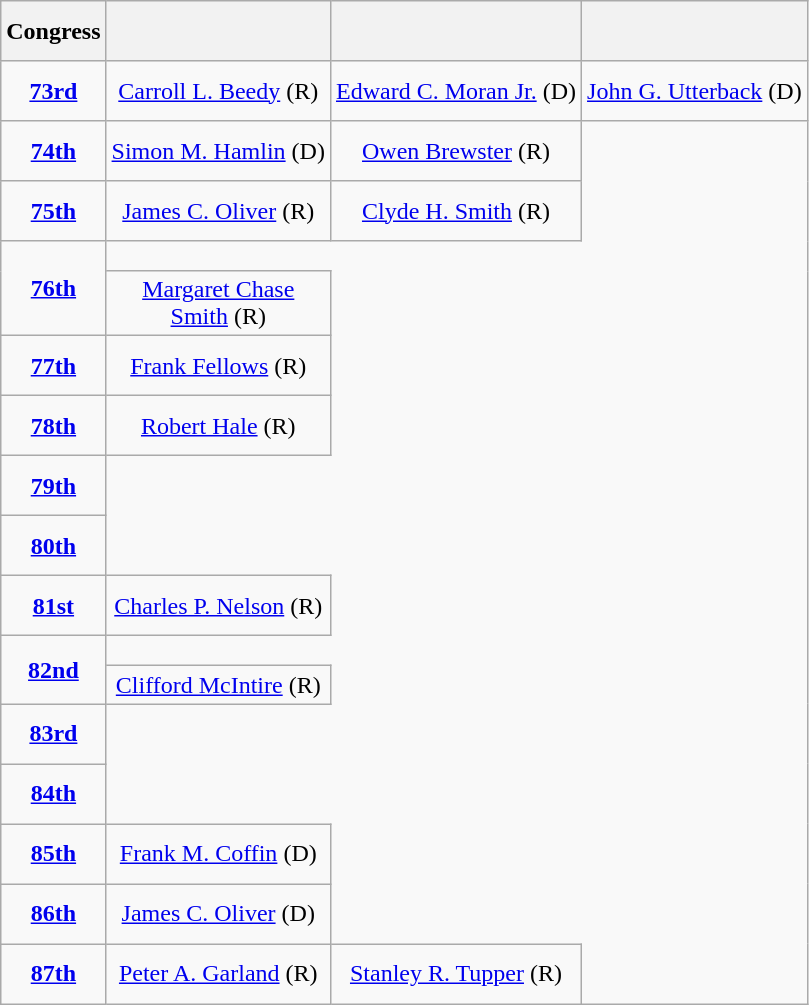<table class=wikitable style="text-align:center">
<tr style="height:2.5em">
<th>Congress</th>
<th></th>
<th></th>
<th></th>
</tr>
<tr style="height:2.5em">
<td><strong><a href='#'>73rd</a></strong> </td>
<td><a href='#'>Carroll L. Beedy</a> (R)</td>
<td><a href='#'>Edward C. Moran Jr.</a> (D)</td>
<td><a href='#'>John G. Utterback</a> (D)</td>
</tr>
<tr style="height:2.5em">
<td><strong><a href='#'>74th</a></strong> </td>
<td><a href='#'>Simon M. Hamlin</a> (D)</td>
<td><a href='#'>Owen Brewster</a> (R)</td>
</tr>
<tr style="height:2.5em">
<td><strong><a href='#'>75th</a></strong> </td>
<td><a href='#'>James C. Oliver</a> (R)</td>
<td><a href='#'>Clyde H. Smith</a> (R)</td>
</tr>
<tr style="height:1.25em">
<td rowspan=2><strong><a href='#'>76th</a></strong> </td>
</tr>
<tr style="height:1.25em">
<td><a href='#'>Margaret Chase<br>Smith</a> (R)</td>
</tr>
<tr style="height:2.5em">
<td><strong><a href='#'>77th</a></strong> </td>
<td><a href='#'>Frank Fellows</a> (R)</td>
</tr>
<tr style="height:2.5em">
<td><strong><a href='#'>78th</a></strong> </td>
<td><a href='#'>Robert Hale</a> (R)</td>
</tr>
<tr style="height:2.5em">
<td><strong><a href='#'>79th</a></strong> </td>
</tr>
<tr style="height:2.5em">
<td><strong><a href='#'>80th</a></strong> </td>
</tr>
<tr style="height:2.5em">
<td><strong><a href='#'>81st</a></strong> </td>
<td><a href='#'>Charles P. Nelson</a> (R)</td>
</tr>
<tr style="height:1.25em">
<td rowspan=2><strong><a href='#'>82nd</a></strong> </td>
</tr>
<tr style="height:1.25em">
<td><a href='#'>Clifford McIntire</a> (R)</td>
</tr>
<tr style="height:2.5em">
<td><strong><a href='#'>83rd</a></strong> </td>
</tr>
<tr style="height:2.5em">
<td><strong><a href='#'>84th</a></strong> </td>
</tr>
<tr style="height:2.5em">
<td><strong><a href='#'>85th</a></strong> </td>
<td><a href='#'>Frank M. Coffin</a> (D)</td>
</tr>
<tr style="height:2.5em">
<td><strong><a href='#'>86th</a></strong> </td>
<td><a href='#'>James C. Oliver</a> (D)</td>
</tr>
<tr style="height:2.5em">
<td><strong><a href='#'>87th</a></strong> </td>
<td><a href='#'>Peter A. Garland</a> (R)</td>
<td><a href='#'>Stanley R. Tupper</a> (R)</td>
</tr>
</table>
